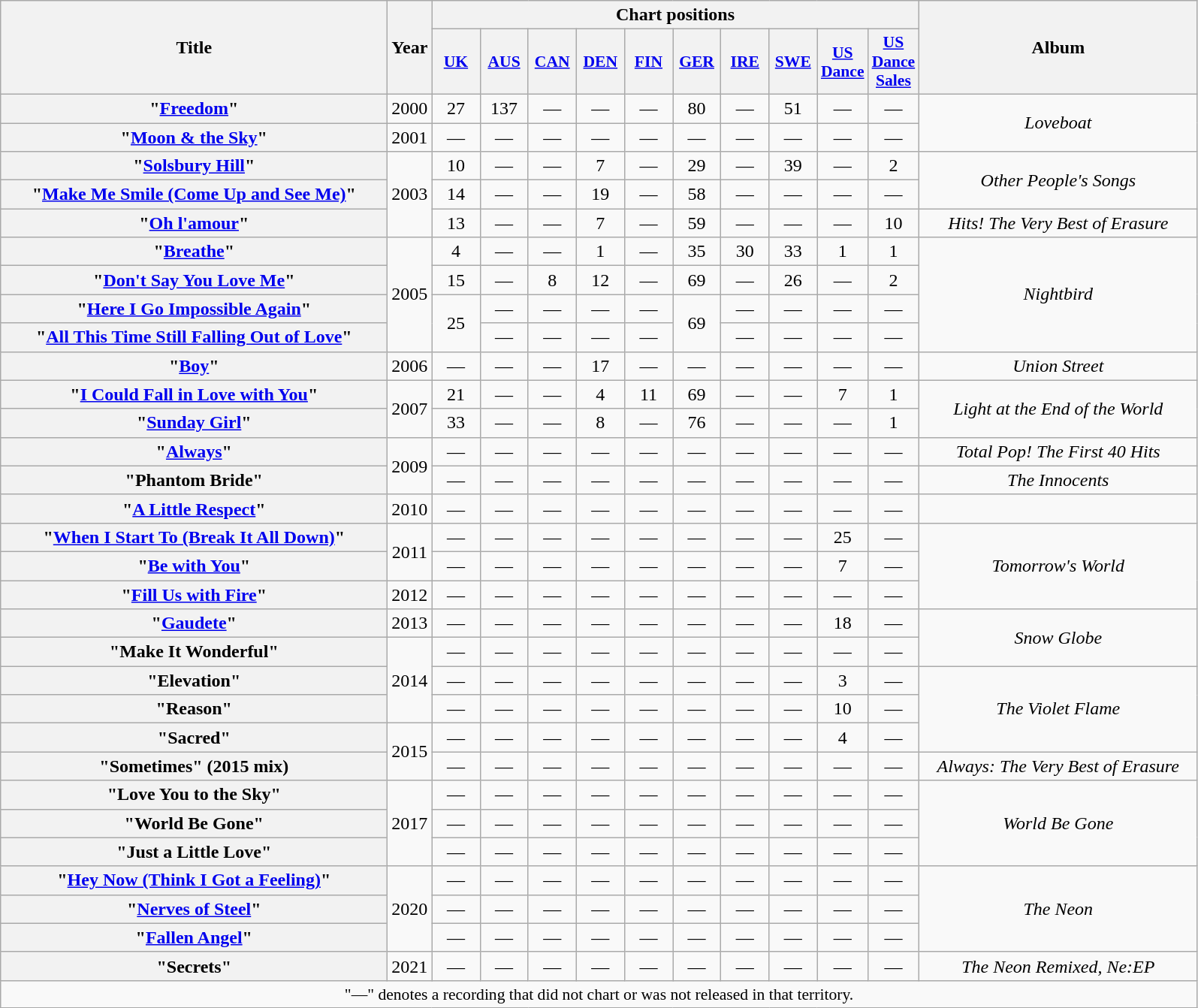<table class="wikitable plainrowheaders" style="text-align:center;">
<tr>
<th scope="col" rowspan="2" style="width:21em;">Title</th>
<th scope="col" rowspan="2">Year</th>
<th scope="col" colspan="10">Chart positions</th>
<th scope="col" rowspan="2" style="width:15em;">Album</th>
</tr>
<tr>
<th scope="col" style="width:2.5em;font-size:90%;"><a href='#'>UK</a><br></th>
<th scope="col" style="width:2.5em;font-size:90%;"><a href='#'>AUS</a><br></th>
<th scope="col" style="width:2.5em;font-size:90%;"><a href='#'>CAN</a><br></th>
<th scope="col" style="width:2.5em;font-size:90%;"><a href='#'>DEN</a><br></th>
<th scope="col" style="width:2.5em;font-size:90%;"><a href='#'>FIN</a><br></th>
<th scope="col" style="width:2.5em;font-size:90%;"><a href='#'>GER</a><br></th>
<th scope="col" style="width:2.5em;font-size:90%;"><a href='#'>IRE</a><br></th>
<th scope="col" style="width:2.5em;font-size:90%;"><a href='#'>SWE</a><br></th>
<th scope="col" style="width:2.5em;font-size:90%;"><a href='#'>US Dance</a><br></th>
<th scope="col" style="width:2.5em;font-size:90%;"><a href='#'>US Dance Sales</a><br></th>
</tr>
<tr>
<th scope="row">"<a href='#'>Freedom</a>"</th>
<td>2000</td>
<td>27</td>
<td>137</td>
<td>—</td>
<td>—</td>
<td>—</td>
<td>80</td>
<td>—</td>
<td>51</td>
<td>—</td>
<td>—</td>
<td rowspan="2"><em>Loveboat</em></td>
</tr>
<tr>
<th scope="row">"<a href='#'>Moon & the Sky</a>"</th>
<td>2001</td>
<td>—</td>
<td>—</td>
<td>—</td>
<td>—</td>
<td>—</td>
<td>—</td>
<td>—</td>
<td>—</td>
<td>—</td>
<td>—</td>
</tr>
<tr>
<th scope="row">"<a href='#'>Solsbury Hill</a>"</th>
<td rowspan="3">2003</td>
<td>10</td>
<td>—</td>
<td>—</td>
<td>7</td>
<td>—</td>
<td>29</td>
<td>—</td>
<td>39</td>
<td>—</td>
<td>2</td>
<td rowspan="2"><em>Other People's Songs</em></td>
</tr>
<tr>
<th scope="row">"<a href='#'>Make Me Smile (Come Up and See Me)</a>"</th>
<td>14</td>
<td>—</td>
<td>—</td>
<td>19</td>
<td>—</td>
<td>58</td>
<td>—</td>
<td>—</td>
<td>—</td>
<td>—</td>
</tr>
<tr>
<th scope="row">"<a href='#'>Oh l'amour</a>" </th>
<td>13</td>
<td>—</td>
<td>—</td>
<td>7</td>
<td>—</td>
<td>59</td>
<td>—</td>
<td>—</td>
<td>—</td>
<td>10</td>
<td><em>Hits! The Very Best of Erasure</em></td>
</tr>
<tr>
<th scope="row">"<a href='#'>Breathe</a>"</th>
<td rowspan="4">2005</td>
<td>4</td>
<td>—</td>
<td>—</td>
<td>1</td>
<td>—</td>
<td>35</td>
<td>30</td>
<td>33</td>
<td>1</td>
<td>1</td>
<td rowspan="4"><em>Nightbird</em></td>
</tr>
<tr>
<th scope="row">"<a href='#'>Don't Say You Love Me</a>"</th>
<td>15</td>
<td>—</td>
<td>8</td>
<td>12</td>
<td>—</td>
<td>69</td>
<td>—</td>
<td>26</td>
<td>—</td>
<td>2</td>
</tr>
<tr>
<th scope="row">"<a href='#'>Here I Go Impossible Again</a>"</th>
<td rowspan="2">25</td>
<td>—</td>
<td>—</td>
<td>—</td>
<td>—</td>
<td rowspan="2">69</td>
<td>—</td>
<td>—</td>
<td>—</td>
<td>—</td>
</tr>
<tr>
<th scope="row">"<a href='#'>All This Time Still Falling Out of Love</a>"</th>
<td>—</td>
<td>—</td>
<td>—</td>
<td>—</td>
<td>—</td>
<td>—</td>
<td>—</td>
<td>—</td>
</tr>
<tr>
<th scope="row">"<a href='#'>Boy</a>"</th>
<td>2006</td>
<td>—</td>
<td>—</td>
<td>—</td>
<td>17</td>
<td>—</td>
<td>—</td>
<td>—</td>
<td>—</td>
<td>—</td>
<td>—</td>
<td><em>Union Street</em></td>
</tr>
<tr>
<th scope="row">"<a href='#'>I Could Fall in Love with You</a>"</th>
<td rowspan="2">2007</td>
<td>21</td>
<td>—</td>
<td>—</td>
<td>4</td>
<td>11</td>
<td>69</td>
<td>—</td>
<td>—</td>
<td>7</td>
<td>1</td>
<td rowspan="2"><em>Light at the End of the World</em></td>
</tr>
<tr>
<th scope="row">"<a href='#'>Sunday Girl</a>"</th>
<td>33</td>
<td>—</td>
<td>—</td>
<td>8</td>
<td>—</td>
<td>76</td>
<td>—</td>
<td>—</td>
<td>—</td>
<td>1</td>
</tr>
<tr>
<th scope="row">"<a href='#'>Always</a>" </th>
<td rowspan="2">2009</td>
<td>—</td>
<td>—</td>
<td>—</td>
<td>—</td>
<td>—</td>
<td>—</td>
<td>—</td>
<td>—</td>
<td>—</td>
<td>—</td>
<td><em>Total Pop! The First 40 Hits</em></td>
</tr>
<tr>
<th scope="row">"Phantom Bride" </th>
<td>—</td>
<td>—</td>
<td>—</td>
<td>—</td>
<td>—</td>
<td>—</td>
<td>—</td>
<td>—</td>
<td>—</td>
<td>—</td>
<td><em>The Innocents</em></td>
</tr>
<tr>
<th scope="row">"<a href='#'>A Little Respect</a>" </th>
<td>2010</td>
<td>—</td>
<td>—</td>
<td>—</td>
<td>—</td>
<td>—</td>
<td>—</td>
<td>—</td>
<td>—</td>
<td>—</td>
<td>—</td>
<td></td>
</tr>
<tr>
<th scope="row">"<a href='#'>When I Start To (Break It All Down)</a>"</th>
<td rowspan="2">2011</td>
<td>—</td>
<td>—</td>
<td>—</td>
<td>—</td>
<td>—</td>
<td>—</td>
<td>—</td>
<td>—</td>
<td>25</td>
<td>—</td>
<td rowspan="3"><em>Tomorrow's World</em></td>
</tr>
<tr>
<th scope="row">"<a href='#'>Be with You</a>"</th>
<td>—</td>
<td>—</td>
<td>—</td>
<td>—</td>
<td>—</td>
<td>—</td>
<td>—</td>
<td>—</td>
<td>7</td>
<td>—</td>
</tr>
<tr>
<th scope="row">"<a href='#'>Fill Us with Fire</a>"</th>
<td>2012</td>
<td>—</td>
<td>—</td>
<td>—</td>
<td>—</td>
<td>—</td>
<td>—</td>
<td>—</td>
<td>—</td>
<td>—</td>
<td>—</td>
</tr>
<tr>
<th scope="row">"<a href='#'>Gaudete</a>"</th>
<td>2013</td>
<td>—</td>
<td>—</td>
<td>—</td>
<td>—</td>
<td>—</td>
<td>—</td>
<td>—</td>
<td>—</td>
<td>18</td>
<td>—</td>
<td rowspan="2"><em>Snow Globe</em></td>
</tr>
<tr>
<th scope="row">"Make It Wonderful"</th>
<td rowspan="3">2014</td>
<td>—</td>
<td>—</td>
<td>—</td>
<td>—</td>
<td>—</td>
<td>—</td>
<td>—</td>
<td>—</td>
<td>—</td>
<td>—</td>
</tr>
<tr>
<th scope="row">"Elevation"</th>
<td>—</td>
<td>—</td>
<td>—</td>
<td>—</td>
<td>—</td>
<td>—</td>
<td>—</td>
<td>—</td>
<td>3</td>
<td>—</td>
<td rowspan="3"><em>The Violet Flame</em></td>
</tr>
<tr>
<th scope="row">"Reason"</th>
<td>—</td>
<td>—</td>
<td>—</td>
<td>—</td>
<td>—</td>
<td>—</td>
<td>—</td>
<td>—</td>
<td>10</td>
<td>—</td>
</tr>
<tr>
<th scope="row">"Sacred"</th>
<td rowspan="2">2015</td>
<td>—</td>
<td>—</td>
<td>—</td>
<td>—</td>
<td>—</td>
<td>—</td>
<td>—</td>
<td>—</td>
<td>4</td>
<td>—</td>
</tr>
<tr>
<th scope="row">"Sometimes" (2015 mix)</th>
<td>—</td>
<td>—</td>
<td>—</td>
<td>—</td>
<td>—</td>
<td>—</td>
<td>—</td>
<td>—</td>
<td>—</td>
<td>—</td>
<td><em>Always: The Very Best of Erasure</em></td>
</tr>
<tr>
<th scope="row">"Love You to the Sky"</th>
<td rowspan="3">2017</td>
<td>—</td>
<td>—</td>
<td>—</td>
<td>—</td>
<td>—</td>
<td>—</td>
<td>—</td>
<td>—</td>
<td>—</td>
<td>—</td>
<td rowspan="3"><em>World Be Gone</em></td>
</tr>
<tr>
<th scope="row">"World Be Gone"</th>
<td>—</td>
<td>—</td>
<td>—</td>
<td>—</td>
<td>—</td>
<td>—</td>
<td>—</td>
<td>—</td>
<td>—</td>
<td>—</td>
</tr>
<tr>
<th scope="row">"Just a Little Love"</th>
<td>—</td>
<td>—</td>
<td>—</td>
<td>—</td>
<td>—</td>
<td>—</td>
<td>—</td>
<td>—</td>
<td>—</td>
<td>—</td>
</tr>
<tr>
<th scope="row">"<a href='#'>Hey Now (Think I Got a Feeling)</a>"</th>
<td rowspan="3">2020</td>
<td>—</td>
<td>—</td>
<td>—</td>
<td>—</td>
<td>—</td>
<td>—</td>
<td>—</td>
<td>—</td>
<td>—</td>
<td>—</td>
<td rowspan="3"><em>The Neon</em></td>
</tr>
<tr>
<th scope="row">"<a href='#'>Nerves of Steel</a>"</th>
<td>—</td>
<td>—</td>
<td>—</td>
<td>—</td>
<td>—</td>
<td>—</td>
<td>—</td>
<td>—</td>
<td>—</td>
<td>—</td>
</tr>
<tr>
<th scope="row">"<a href='#'>Fallen Angel</a>"</th>
<td>—</td>
<td>—</td>
<td>—</td>
<td>—</td>
<td>—</td>
<td>—</td>
<td>—</td>
<td>—</td>
<td>—</td>
<td>—</td>
</tr>
<tr>
<th scope="row">"Secrets"</th>
<td>2021</td>
<td>—</td>
<td>—</td>
<td>—</td>
<td>—</td>
<td>—</td>
<td>—</td>
<td>—</td>
<td>—</td>
<td>—</td>
<td>—</td>
<td><em>The Neon Remixed, Ne:EP</em></td>
</tr>
<tr>
<td colspan="13" style="font-size:90%">"—" denotes a recording that did not chart or was not released in that territory.</td>
</tr>
</table>
